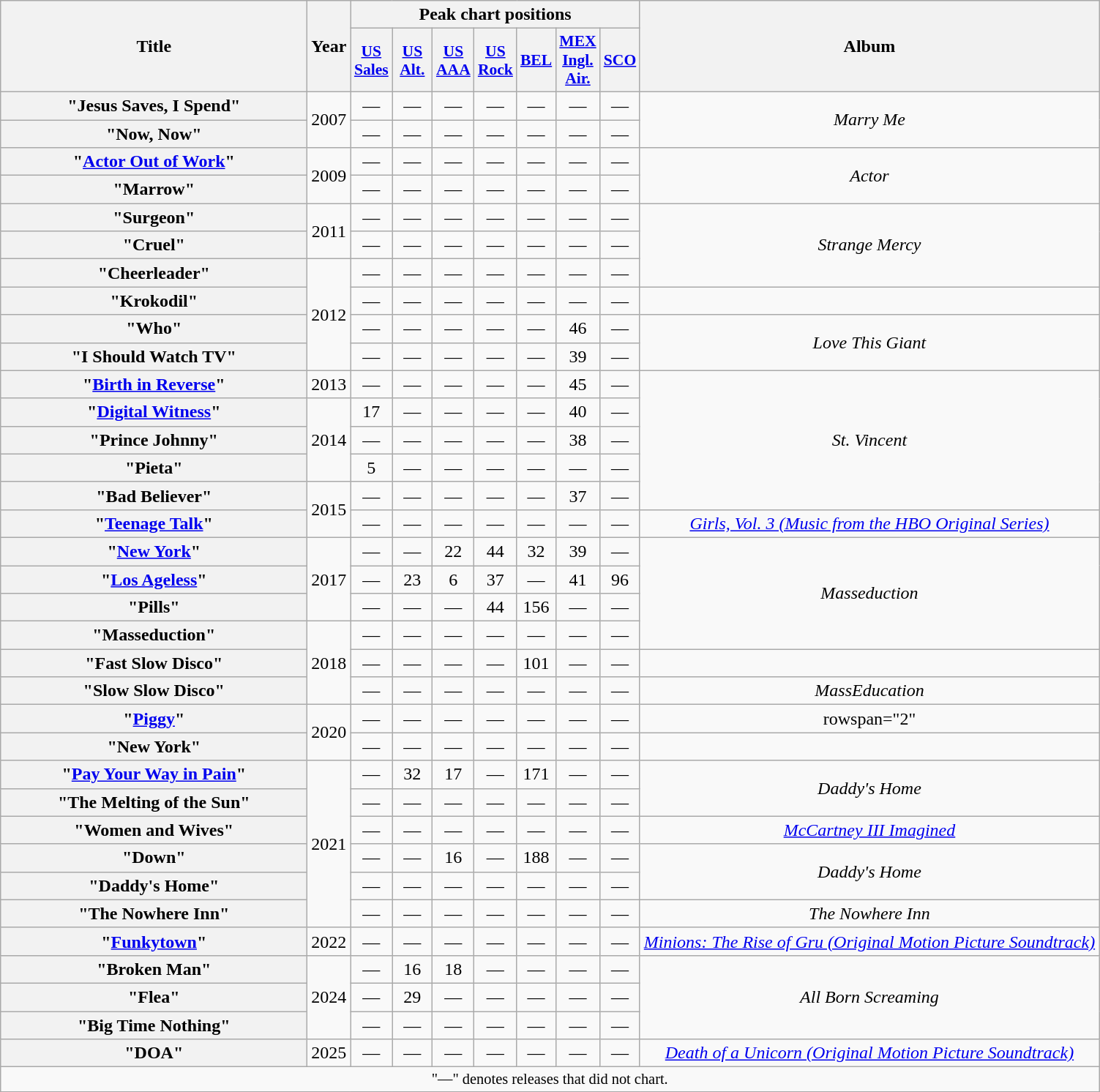<table class="wikitable plainrowheaders" style="text-align:center;">
<tr>
<th scope="col" rowspan="2" style="width:17em;">Title</th>
<th scope="col" rowspan="2">Year</th>
<th scope="col" colspan="7">Peak chart positions</th>
<th scope="col" rowspan="2">Album</th>
</tr>
<tr style="font-size:90%;">
<th width=10><a href='#'>US<br>Sales</a><br></th>
<th width=30><a href='#'>US<br>Alt.</a><br></th>
<th width=30><a href='#'>US<br>AAA</a><br></th>
<th width=10><a href='#'>US<br>Rock</a><br></th>
<th width=10><a href='#'>BEL</a><br></th>
<th width=10><a href='#'>MEX<br>Ingl.<br>Air.</a><br></th>
<th width=10><a href='#'>SCO</a><br></th>
</tr>
<tr>
<th scope="row">"Jesus Saves, I Spend"</th>
<td rowspan="2">2007</td>
<td>—</td>
<td>—</td>
<td>—</td>
<td>—</td>
<td>—</td>
<td>—</td>
<td>—</td>
<td rowspan="2"><em>Marry Me</em></td>
</tr>
<tr>
<th scope="row">"Now, Now"</th>
<td>—</td>
<td>—</td>
<td>—</td>
<td>—</td>
<td>—</td>
<td>—</td>
<td>—</td>
</tr>
<tr>
<th scope="row">"<a href='#'>Actor Out of Work</a>"</th>
<td rowspan="2">2009</td>
<td>—</td>
<td>—</td>
<td>—</td>
<td>—</td>
<td>—</td>
<td>—</td>
<td>—</td>
<td rowspan="2"><em>Actor</em></td>
</tr>
<tr>
<th scope="row">"Marrow"</th>
<td>—</td>
<td>—</td>
<td>—</td>
<td>—</td>
<td>—</td>
<td>—</td>
<td>—</td>
</tr>
<tr>
<th scope="row">"Surgeon"</th>
<td rowspan="2">2011</td>
<td>—</td>
<td>—</td>
<td>—</td>
<td>—</td>
<td>—</td>
<td>—</td>
<td>—</td>
<td rowspan="3"><em>Strange Mercy</em></td>
</tr>
<tr>
<th scope="row">"Cruel"</th>
<td>—</td>
<td>—</td>
<td>—</td>
<td>—</td>
<td>—</td>
<td>—</td>
<td>—</td>
</tr>
<tr>
<th scope="row">"Cheerleader"</th>
<td rowspan="4">2012</td>
<td>—</td>
<td>—</td>
<td>—</td>
<td>—</td>
<td>—</td>
<td>—</td>
<td>—</td>
</tr>
<tr>
<th scope="row">"Krokodil"</th>
<td>—</td>
<td>—</td>
<td>—</td>
<td>—</td>
<td>—</td>
<td>—</td>
<td>—</td>
<td></td>
</tr>
<tr>
<th scope="row">"Who" </th>
<td>—</td>
<td>—</td>
<td>—</td>
<td>—</td>
<td>—</td>
<td>46</td>
<td>—</td>
<td rowspan="2"><em>Love This Giant</em></td>
</tr>
<tr>
<th scope="row">"I Should Watch TV" </th>
<td>—</td>
<td>—</td>
<td>—</td>
<td>—</td>
<td>—</td>
<td>39</td>
<td>—</td>
</tr>
<tr>
<th scope="row">"<a href='#'>Birth in Reverse</a>"</th>
<td>2013</td>
<td>—</td>
<td>—</td>
<td>—</td>
<td>—</td>
<td>—</td>
<td>45</td>
<td>—</td>
<td rowspan="5"><em>St. Vincent</em></td>
</tr>
<tr>
<th scope="row">"<a href='#'>Digital Witness</a>"</th>
<td rowspan="3">2014</td>
<td>17</td>
<td>—</td>
<td>—</td>
<td>—</td>
<td>—</td>
<td>40</td>
<td>—</td>
</tr>
<tr>
<th scope="row">"Prince Johnny"</th>
<td>—</td>
<td>—</td>
<td>—</td>
<td>—</td>
<td>—</td>
<td>38</td>
<td>—</td>
</tr>
<tr>
<th scope="row">"Pieta"</th>
<td>5</td>
<td>—</td>
<td>—</td>
<td>—</td>
<td>—</td>
<td>—</td>
<td>—</td>
</tr>
<tr>
<th scope="row">"Bad Believer"</th>
<td rowspan="2">2015</td>
<td>—</td>
<td>—</td>
<td>—</td>
<td>—</td>
<td>—</td>
<td>37</td>
<td>—</td>
</tr>
<tr>
<th scope="row">"<a href='#'>Teenage Talk</a>"</th>
<td>—</td>
<td>—</td>
<td>—</td>
<td>—</td>
<td>—</td>
<td>—</td>
<td>—</td>
<td><em><a href='#'>Girls, Vol. 3 (Music from the HBO Original Series)</a></em></td>
</tr>
<tr>
<th scope="row">"<a href='#'>New York</a>"</th>
<td rowspan="3">2017</td>
<td>—</td>
<td>—</td>
<td>22</td>
<td>44</td>
<td>32</td>
<td>39</td>
<td>—</td>
<td rowspan="4"><em>Masseduction</em></td>
</tr>
<tr>
<th scope="row">"<a href='#'>Los Ageless</a>"</th>
<td>—</td>
<td>23</td>
<td>6</td>
<td>37</td>
<td>—</td>
<td>41</td>
<td>96</td>
</tr>
<tr>
<th scope="row">"Pills"</th>
<td>—</td>
<td>—</td>
<td>—</td>
<td>44</td>
<td>156</td>
<td>—</td>
<td>—</td>
</tr>
<tr>
<th scope="row">"Masseduction"</th>
<td rowspan="3">2018</td>
<td>—</td>
<td>—</td>
<td>—</td>
<td>—</td>
<td>—</td>
<td>—</td>
<td>—</td>
</tr>
<tr>
<th scope="row">"Fast Slow Disco"</th>
<td>—</td>
<td>—</td>
<td>—</td>
<td>—</td>
<td>101</td>
<td>—</td>
<td>—</td>
<td></td>
</tr>
<tr>
<th scope="row">"Slow Slow Disco"</th>
<td>—</td>
<td>—</td>
<td>—</td>
<td>—</td>
<td>—</td>
<td>—</td>
<td>—</td>
<td><em>MassEducation</em></td>
</tr>
<tr>
<th scope="row">"<a href='#'>Piggy</a>"</th>
<td rowspan="2">2020</td>
<td>—</td>
<td>—</td>
<td>—</td>
<td>—</td>
<td>—</td>
<td>—</td>
<td>—</td>
<td>rowspan="2" </td>
</tr>
<tr>
<th scope="row">"New York" </th>
<td>—</td>
<td>—</td>
<td>—</td>
<td>—</td>
<td>—</td>
<td>—</td>
<td>—</td>
</tr>
<tr>
<th scope="row">"<a href='#'>Pay Your Way in Pain</a>"</th>
<td rowspan="6">2021</td>
<td>—</td>
<td>32</td>
<td>17</td>
<td>—</td>
<td>171</td>
<td>—</td>
<td>—</td>
<td rowspan="2"><em>Daddy's Home</em></td>
</tr>
<tr>
<th scope="row">"The Melting of the Sun"</th>
<td>—</td>
<td>—</td>
<td>—</td>
<td>—</td>
<td>—</td>
<td>—</td>
<td>—</td>
</tr>
<tr>
<th scope="row">"Women and Wives"<br></th>
<td>—</td>
<td>—</td>
<td>—</td>
<td>—</td>
<td>—</td>
<td>—</td>
<td>—</td>
<td><em><a href='#'>McCartney III Imagined</a></em></td>
</tr>
<tr>
<th scope="row">"Down"</th>
<td>—</td>
<td>—</td>
<td>16</td>
<td>—</td>
<td>188</td>
<td>—</td>
<td>—</td>
<td rowspan="2"><em>Daddy's Home</em></td>
</tr>
<tr>
<th scope="row">"Daddy's Home"</th>
<td>—</td>
<td>—</td>
<td>—</td>
<td>—</td>
<td>—</td>
<td>—</td>
<td>—</td>
</tr>
<tr>
<th scope="row">"The Nowhere Inn"</th>
<td>—</td>
<td>—</td>
<td>—</td>
<td>—</td>
<td>—</td>
<td>—</td>
<td>—</td>
<td><em>The Nowhere Inn</em></td>
</tr>
<tr>
<th scope="row">"<a href='#'>Funkytown</a>"</th>
<td>2022</td>
<td>—</td>
<td>—</td>
<td>—</td>
<td>—</td>
<td>—</td>
<td>—</td>
<td>—</td>
<td><em><a href='#'>Minions: The Rise of Gru (Original Motion Picture Soundtrack)</a></em></td>
</tr>
<tr>
<th scope="row">"Broken Man"</th>
<td rowspan="3">2024</td>
<td>—</td>
<td>16</td>
<td>18</td>
<td>—</td>
<td>—</td>
<td>—</td>
<td>—</td>
<td rowspan="3"><em>All Born Screaming</em></td>
</tr>
<tr>
<th scope="row">"Flea"</th>
<td>—</td>
<td>29</td>
<td>—</td>
<td>—</td>
<td>—</td>
<td>—</td>
<td>—</td>
</tr>
<tr>
<th scope="row">"Big Time Nothing"</th>
<td>—</td>
<td>—</td>
<td>—</td>
<td>—</td>
<td>—</td>
<td>—</td>
<td>—</td>
</tr>
<tr>
<th scope="row">"DOA"</th>
<td>2025</td>
<td>—</td>
<td>—</td>
<td>—</td>
<td>—</td>
<td>—</td>
<td>—</td>
<td>—</td>
<td><em><a href='#'>Death of a Unicorn (Original Motion Picture Soundtrack)</a></em></td>
</tr>
<tr>
<td colspan="10" style="font-size:85%;">"—" denotes releases that did not chart.</td>
</tr>
<tr>
</tr>
</table>
